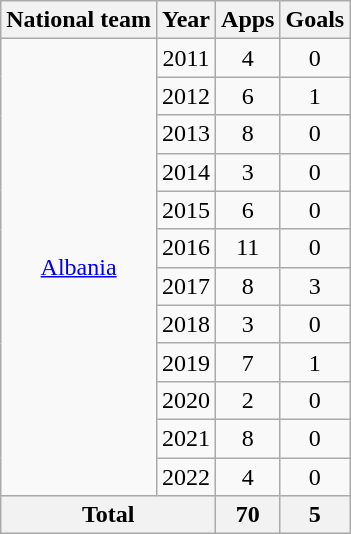<table class="wikitable" style="text-align:center">
<tr>
<th>National team</th>
<th>Year</th>
<th>Apps</th>
<th>Goals</th>
</tr>
<tr>
<td rowspan="12"><a href='#'>Albania</a></td>
<td>2011</td>
<td>4</td>
<td>0</td>
</tr>
<tr>
<td>2012</td>
<td>6</td>
<td>1</td>
</tr>
<tr>
<td>2013</td>
<td>8</td>
<td>0</td>
</tr>
<tr>
<td>2014</td>
<td>3</td>
<td>0</td>
</tr>
<tr>
<td>2015</td>
<td>6</td>
<td>0</td>
</tr>
<tr>
<td>2016</td>
<td>11</td>
<td>0</td>
</tr>
<tr>
<td>2017</td>
<td>8</td>
<td>3</td>
</tr>
<tr>
<td>2018</td>
<td>3</td>
<td>0</td>
</tr>
<tr>
<td>2019</td>
<td>7</td>
<td>1</td>
</tr>
<tr>
<td>2020</td>
<td>2</td>
<td>0</td>
</tr>
<tr>
<td>2021</td>
<td>8</td>
<td>0</td>
</tr>
<tr>
<td>2022</td>
<td>4</td>
<td>0</td>
</tr>
<tr>
<th colspan="2">Total</th>
<th>70</th>
<th>5</th>
</tr>
</table>
